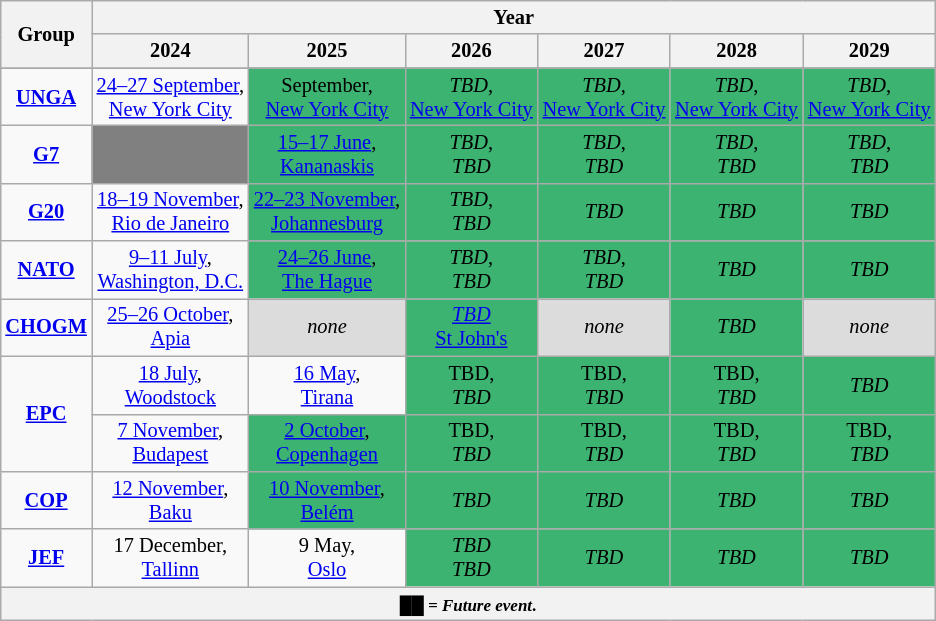<table class="wikitable" style="margin:1em auto; font-size:85%; text-align:center;">
<tr>
<th rowspan="2">Group</th>
<th colspan=6">Year</th>
</tr>
<tr>
<th>2024</th>
<th>2025</th>
<th>2026</th>
<th>2027</th>
<th>2028</th>
<th>2029</th>
</tr>
<tr>
</tr>
<tr>
<td><strong><a href='#'>UNGA</a></strong></td>
<td><a href='#'>24–27 September</a>,<br> <a href='#'>New York City</a></td>
<td style="background:#3Cb371;">September,<br> <a href='#'>New York City</a></td>
<td style="background:#3Cb371;"><em>TBD</em>,<br> <a href='#'>New York City</a></td>
<td style="background:#3Cb371;"><em>TBD</em>,<br> <a href='#'>New York City</a></td>
<td style="background:#3Cb371;"><em>TBD</em>,<br> <a href='#'>New York City</a></td>
<td style="background:#3Cb371;"><em>TBD</em>,<br> <a href='#'>New York City</a></td>
</tr>
<tr>
<td><strong><a href='#'>G7</a></strong></td>
<td style="background:grey;"></td>
<td style="background:#3Cb371;"><a href='#'>15–17 June</a>,<br> <a href='#'>Kananaskis</a></td>
<td style="background:#3Cb371;"><em>TBD</em>, <br> <em>TBD</em></td>
<td style="background:#3Cb371;"><em>TBD</em>,<br><em>TBD</em></td>
<td style="background:#3Cb371;"><em>TBD</em>,<br><em>TBD</em></td>
<td style="background:#3Cb371;"><em>TBD</em>,<br><em>TBD</em></td>
</tr>
<tr>
<td><strong><a href='#'>G20</a></strong></td>
<td><a href='#'>18–19 November</a>, <br>  <a href='#'>Rio de Janeiro</a></td>
<td style="background:#3Cb371;"><a href='#'>22–23 November</a>,<br> <a href='#'>Johannesburg</a></td>
<td style="background:#3Cb371;"><em>TBD</em>,<br> <em>TBD</em></td>
<td style="background:#3Cb371;"><em>TBD</em></td>
<td style="background:#3Cb371;"><em>TBD</em></td>
<td style="background:#3Cb371;"><em>TBD</em></td>
</tr>
<tr>
<td><strong><a href='#'>NATO</a></strong></td>
<td><a href='#'>9–11 July</a>,<br>  <a href='#'>Washington, D.C.</a></td>
<td style="background:#3Cb371;"><a href='#'>24–26 June</a>,<br>  <a href='#'>The Hague</a></td>
<td style="background:#3Cb371;"><em>TBD</em>,<br> <em>TBD</em></td>
<td style="background:#3Cb371;"><em>TBD</em>,<br> <em>TBD</em></td>
<td style="background:#3Cb371;"><em>TBD</em></td>
<td style="background:#3Cb371;"><em>TBD</em></td>
</tr>
<tr>
<td><strong><a href='#'>CHOGM</a></strong></td>
<td><a href='#'>25–26 October</a>,<br> <a href='#'>Apia</a></td>
<td style="background:#dcdcdc;"><em>none</em></td>
<td style="background:#3Cb371;"><em><a href='#'>TBD</a></em><br> <a href='#'>St John's</a></td>
<td style="background:#dcdcdc;"><em>none</em></td>
<td style="background:#3Cb371;"><em>TBD</em></td>
<td style="background:#dcdcdc;"><em>none</em></td>
</tr>
<tr>
<td rowspan="2"><strong><a href='#'>EPC</a></strong></td>
<td><a href='#'>18 July</a>,<br>  <a href='#'>Woodstock</a></td>
<td><a href='#'>16 May</a>,<br> <a href='#'>Tirana</a></td>
<td style="background:#3Cb371;">TBD,<br><em> TBD</em></td>
<td style="background:#3Cb371;">TBD,<br><em> TBD</em></td>
<td style="background:#3Cb371;">TBD,<br><em> TBD</em></td>
<td style="background:#3Cb371;"><em>TBD</em></td>
</tr>
<tr>
<td><a href='#'>7 November</a>,<br>  <a href='#'>Budapest</a></td>
<td style="background:#3Cb371;"><a href='#'>2 October</a>,<br> <a href='#'>Copenhagen</a></td>
<td style="background:#3Cb371;">TBD,<br><em> TBD</em></td>
<td style="background:#3Cb371;">TBD,<br><em> TBD</em></td>
<td style="background:#3Cb371;">TBD,<br><em> TBD</em></td>
<td style="background:#3Cb371;">TBD,<br><em> TBD</em></td>
</tr>
<tr>
<td><strong><a href='#'>COP</a></strong></td>
<td><a href='#'>12 November</a>,<br> <a href='#'>Baku</a></td>
<td style="background:#3Cb371;"><a href='#'>10 November</a>,<br> <a href='#'>Belém</a></td>
<td style="background:#3Cb371;"><em>TBD</em></td>
<td style="background:#3Cb371;"><em>TBD</em></td>
<td style="background:#3Cb371;"><em>TBD</em></td>
<td style="background:#3Cb371;"><em>TBD</em></td>
</tr>
<tr>
<td><strong><a href='#'>JEF</a></strong></td>
<td>17 December, <br> <a href='#'>Tallinn</a></td>
<td>9 May,<br> <a href='#'>Oslo</a></td>
<td style="background:#3Cb371;"><em>TBD</em><br> <em>TBD</em></td>
<td style="background:#3Cb371;"><em>TBD</em></td>
<td style="background:#3Cb371;"><em>TBD</em></td>
<td style="background:#3Cb371;"><em>TBD</em></td>
</tr>
<tr>
<th colspan="53"><small><em><span>██</span> = Future event</em>.</small></th>
</tr>
</table>
